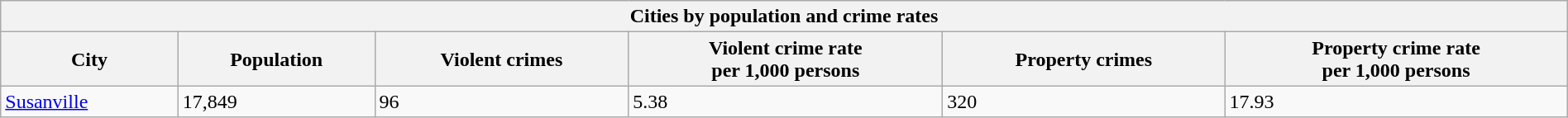<table class="wikitable collapsible collapsed sortable" style="width: 100%;">
<tr>
<th colspan="9">Cities by population and crime rates</th>
</tr>
<tr>
<th>City</th>
<th data-sort-type="number">Population</th>
<th data-sort-type="number">Violent crimes</th>
<th data-sort-type="number">Violent crime rate<br>per 1,000 persons</th>
<th data-sort-type="number">Property crimes</th>
<th data-sort-type="number">Property crime rate<br>per 1,000 persons</th>
</tr>
<tr>
<td><a href='#'>Susanville</a></td>
<td>17,849</td>
<td>96</td>
<td>5.38</td>
<td>320</td>
<td>17.93</td>
</tr>
</table>
